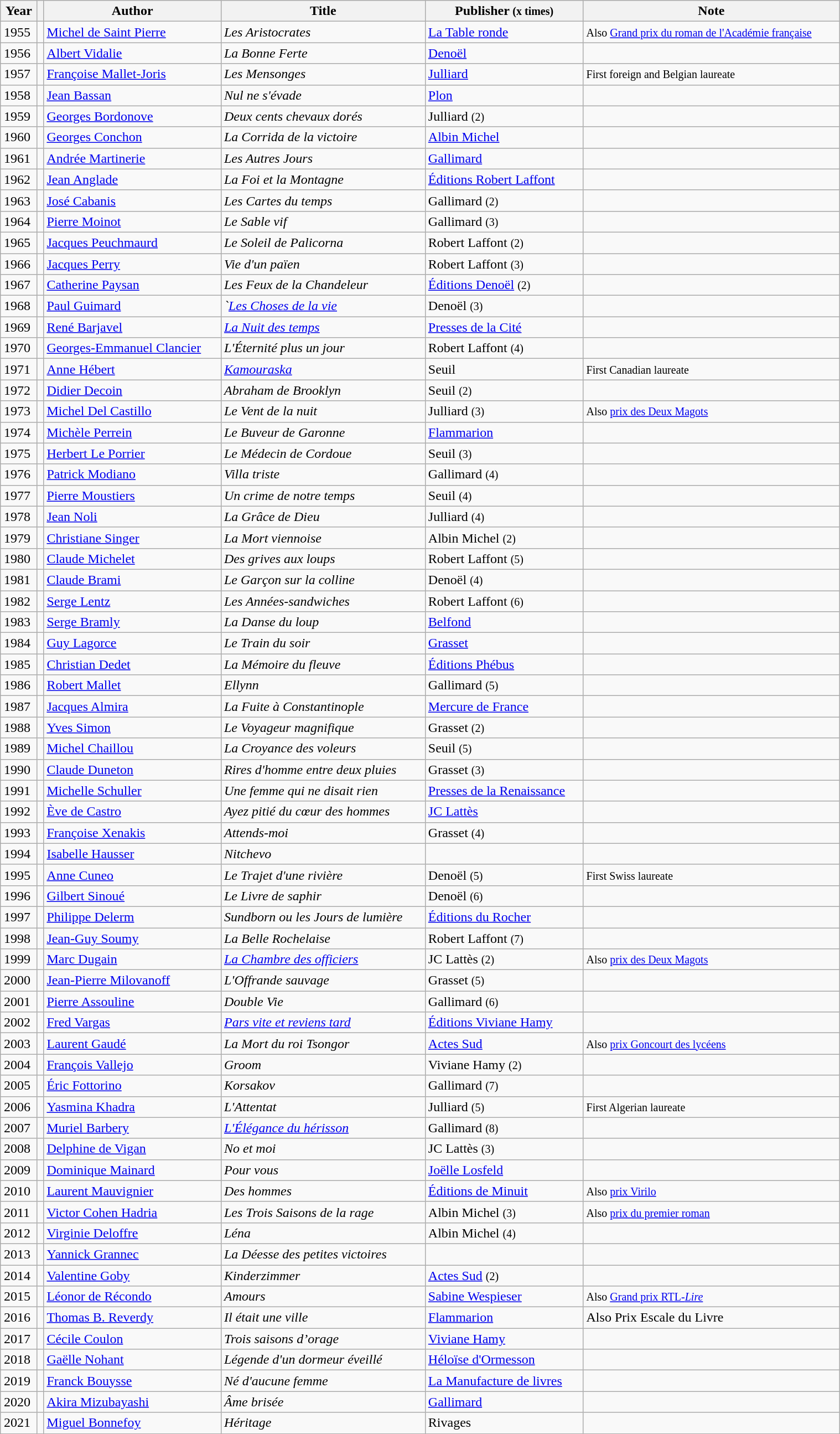<table width="80%" class="wikitable sortable" align="center" style="margin:1em auto;">
<tr>
<th>Year</th>
<th></th>
<th>Author</th>
<th>Title</th>
<th>Publisher <small>(x times)</small></th>
<th>Note</th>
</tr>
<tr>
<td>1955</td>
<td></td>
<td><a href='#'>Michel de Saint Pierre</a></td>
<td><em>Les Aristocrates</em></td>
<td><a href='#'>La Table ronde</a></td>
<td><small>Also <a href='#'>Grand prix du roman de l'Académie française</a></small></td>
</tr>
<tr>
<td>1956</td>
<td></td>
<td><a href='#'>Albert Vidalie</a></td>
<td><em>La Bonne Ferte</em></td>
<td><a href='#'>Denoël</a></td>
<td></td>
</tr>
<tr>
<td>1957</td>
<td></td>
<td><a href='#'>Françoise Mallet-Joris</a></td>
<td><em>Les Mensonges</em></td>
<td><a href='#'>Julliard</a></td>
<td><small>First foreign and Belgian laureate</small></td>
</tr>
<tr>
<td>1958</td>
<td></td>
<td><a href='#'>Jean Bassan</a></td>
<td><em>Nul ne s'évade</em></td>
<td><a href='#'>Plon</a></td>
<td></td>
</tr>
<tr>
<td>1959</td>
<td></td>
<td><a href='#'>Georges Bordonove</a></td>
<td><em>Deux cents chevaux dorés</em></td>
<td>Julliard <small>(2)</small></td>
<td></td>
</tr>
<tr>
<td>1960</td>
<td></td>
<td><a href='#'>Georges Conchon</a></td>
<td><em>La Corrida de la victoire</em></td>
<td><a href='#'>Albin Michel</a></td>
<td></td>
</tr>
<tr>
<td>1961</td>
<td></td>
<td><a href='#'>Andrée Martinerie</a></td>
<td><em>Les Autres Jours</em></td>
<td><a href='#'>Gallimard</a></td>
<td></td>
</tr>
<tr>
<td>1962</td>
<td></td>
<td><a href='#'>Jean Anglade</a></td>
<td><em>La Foi et la Montagne</em></td>
<td><a href='#'>Éditions Robert Laffont</a></td>
<td></td>
</tr>
<tr>
<td>1963</td>
<td></td>
<td><a href='#'>José Cabanis</a></td>
<td><em>Les Cartes du temps</em></td>
<td>Gallimard <small>(2)</small></td>
<td></td>
</tr>
<tr>
<td>1964</td>
<td></td>
<td><a href='#'>Pierre Moinot</a></td>
<td><em>Le Sable vif</em></td>
<td>Gallimard <small>(3)</small></td>
<td></td>
</tr>
<tr>
<td>1965</td>
<td></td>
<td><a href='#'>Jacques Peuchmaurd</a></td>
<td><em>Le Soleil de Palicorna</em></td>
<td>Robert Laffont <small>(2)</small></td>
<td></td>
</tr>
<tr>
<td>1966</td>
<td></td>
<td><a href='#'>Jacques Perry</a></td>
<td><em>Vie d'un païen</em></td>
<td>Robert Laffont <small>(3)</small></td>
<td></td>
</tr>
<tr>
<td>1967</td>
<td></td>
<td><a href='#'>Catherine Paysan</a></td>
<td><em>Les Feux de la Chandeleur</em></td>
<td><a href='#'>Éditions Denoël</a> <small>(2)</small></td>
<td></td>
</tr>
<tr>
<td>1968</td>
<td></td>
<td><a href='#'>Paul Guimard</a></td>
<td><em>`<a href='#'>Les Choses de la vie</a></em></td>
<td>Denoël <small>(3)</small></td>
<td></td>
</tr>
<tr>
<td>1969</td>
<td></td>
<td><a href='#'>René Barjavel</a></td>
<td><em><a href='#'>La Nuit des temps</a></em></td>
<td><a href='#'>Presses de la Cité</a></td>
<td></td>
</tr>
<tr>
<td>1970</td>
<td></td>
<td><a href='#'>Georges-Emmanuel Clancier</a></td>
<td><em>L'Éternité plus un jour</em></td>
<td>Robert Laffont <small>(4)</small></td>
<td></td>
</tr>
<tr>
<td>1971</td>
<td></td>
<td><a href='#'>Anne Hébert</a></td>
<td><em><a href='#'>Kamouraska</a></em></td>
<td>Seuil</td>
<td><small>First Canadian laureate</small></td>
</tr>
<tr>
<td>1972</td>
<td></td>
<td><a href='#'>Didier Decoin</a></td>
<td><em>Abraham de Brooklyn</em></td>
<td>Seuil <small>(2)</small></td>
<td></td>
</tr>
<tr>
<td>1973</td>
<td></td>
<td><a href='#'>Michel Del Castillo</a></td>
<td><em>Le Vent de la nuit</em></td>
<td>Julliard <small>(3)</small></td>
<td><small>Also <a href='#'>prix des Deux Magots</a></small></td>
</tr>
<tr>
<td>1974</td>
<td></td>
<td><a href='#'>Michèle Perrein</a></td>
<td><em>Le Buveur de Garonne</em></td>
<td><a href='#'>Flammarion</a></td>
<td></td>
</tr>
<tr>
<td>1975</td>
<td></td>
<td><a href='#'>Herbert Le Porrier</a></td>
<td><em>Le Médecin de Cordoue</em></td>
<td>Seuil <small>(3)</small></td>
<td></td>
</tr>
<tr>
<td>1976</td>
<td></td>
<td><a href='#'>Patrick Modiano</a></td>
<td><em>Villa triste</em></td>
<td>Gallimard <small>(4)</small></td>
<td></td>
</tr>
<tr>
<td>1977</td>
<td></td>
<td><a href='#'>Pierre Moustiers</a></td>
<td><em>Un crime de notre temps</em></td>
<td>Seuil <small>(4)</small></td>
<td></td>
</tr>
<tr>
<td>1978</td>
<td></td>
<td><a href='#'>Jean Noli</a></td>
<td><em>La Grâce de Dieu</em></td>
<td>Julliard <small>(4)</small></td>
<td></td>
</tr>
<tr>
<td>1979</td>
<td></td>
<td><a href='#'>Christiane Singer</a></td>
<td><em>La Mort viennoise</em></td>
<td>Albin Michel <small>(2)</small></td>
<td></td>
</tr>
<tr>
<td>1980</td>
<td></td>
<td><a href='#'>Claude Michelet</a></td>
<td><em>Des grives aux loups</em></td>
<td>Robert Laffont <small>(5)</small></td>
<td></td>
</tr>
<tr>
<td>1981</td>
<td></td>
<td><a href='#'>Claude Brami</a></td>
<td><em>Le Garçon sur la colline</em></td>
<td>Denoël <small>(4)</small></td>
<td></td>
</tr>
<tr>
<td>1982</td>
<td></td>
<td><a href='#'>Serge Lentz</a></td>
<td><em>Les Années-sandwiches</em></td>
<td>Robert Laffont <small>(6)</small></td>
<td></td>
</tr>
<tr>
<td>1983</td>
<td></td>
<td><a href='#'>Serge Bramly</a></td>
<td><em>La Danse du loup</em></td>
<td><a href='#'>Belfond</a></td>
<td></td>
</tr>
<tr>
<td>1984</td>
<td></td>
<td><a href='#'>Guy Lagorce</a></td>
<td><em>Le Train du soir</em></td>
<td><a href='#'>Grasset</a></td>
<td></td>
</tr>
<tr>
<td>1985</td>
<td></td>
<td><a href='#'>Christian Dedet</a></td>
<td><em>La Mémoire du fleuve</em></td>
<td><a href='#'>Éditions Phébus</a></td>
<td></td>
</tr>
<tr>
<td>1986</td>
<td></td>
<td><a href='#'>Robert Mallet</a></td>
<td><em>Ellynn</em></td>
<td>Gallimard <small>(5)</small></td>
<td></td>
</tr>
<tr>
<td>1987</td>
<td></td>
<td><a href='#'>Jacques Almira</a></td>
<td><em>La Fuite à Constantinople</em></td>
<td><a href='#'>Mercure de France</a></td>
<td></td>
</tr>
<tr>
<td>1988</td>
<td></td>
<td><a href='#'>Yves Simon</a></td>
<td><em>Le Voyageur magnifique</em></td>
<td>Grasset <small>(2)</small></td>
<td></td>
</tr>
<tr>
<td>1989</td>
<td></td>
<td><a href='#'>Michel Chaillou</a></td>
<td><em>La Croyance des voleurs</em></td>
<td>Seuil <small>(5)</small></td>
<td></td>
</tr>
<tr>
<td>1990</td>
<td></td>
<td><a href='#'>Claude Duneton</a></td>
<td><em>Rires d'homme entre deux pluies</em></td>
<td>Grasset <small>(3)</small></td>
<td></td>
</tr>
<tr>
<td>1991</td>
<td></td>
<td><a href='#'>Michelle Schuller</a></td>
<td><em>Une femme qui ne disait rien</em></td>
<td><a href='#'>Presses de la Renaissance</a></td>
<td></td>
</tr>
<tr>
<td>1992</td>
<td></td>
<td><a href='#'>Ève de Castro</a></td>
<td><em>Ayez pitié du cœur des hommes</em></td>
<td><a href='#'>JC Lattès</a></td>
<td></td>
</tr>
<tr>
<td>1993</td>
<td></td>
<td><a href='#'>Françoise Xenakis</a></td>
<td><em>Attends-moi</em></td>
<td>Grasset <small>(4)</small></td>
<td></td>
</tr>
<tr>
<td>1994</td>
<td></td>
<td><a href='#'>Isabelle Hausser</a></td>
<td><em>Nitchevo</em></td>
<td></td>
<td></td>
</tr>
<tr>
<td>1995</td>
<td></td>
<td><a href='#'>Anne Cuneo</a></td>
<td><em>Le Trajet d'une rivière</em></td>
<td>Denoël <small>(5)</small></td>
<td><small>First Swiss laureate</small></td>
</tr>
<tr>
<td>1996</td>
<td></td>
<td><a href='#'>Gilbert Sinoué</a></td>
<td><em>Le Livre de saphir</em></td>
<td>Denoël <small>(6)</small></td>
<td></td>
</tr>
<tr>
<td>1997</td>
<td></td>
<td><a href='#'>Philippe Delerm</a></td>
<td><em>Sundborn ou les Jours de lumière</em></td>
<td><a href='#'>Éditions du Rocher</a></td>
<td></td>
</tr>
<tr>
<td>1998</td>
<td></td>
<td><a href='#'>Jean-Guy Soumy</a></td>
<td><em>La Belle Rochelaise</em></td>
<td>Robert Laffont <small>(7)</small></td>
<td></td>
</tr>
<tr>
<td>1999</td>
<td></td>
<td><a href='#'>Marc Dugain</a></td>
<td><em><a href='#'>La Chambre des officiers</a></em></td>
<td>JC Lattès <small>(2)</small></td>
<td><small>Also <a href='#'>prix des Deux Magots</a></small></td>
</tr>
<tr>
<td>2000</td>
<td></td>
<td><a href='#'>Jean-Pierre Milovanoff</a></td>
<td><em>L'Offrande sauvage</em></td>
<td>Grasset <small>(5)</small></td>
<td></td>
</tr>
<tr>
<td>2001</td>
<td></td>
<td><a href='#'>Pierre Assouline</a></td>
<td><em>Double Vie</em></td>
<td>Gallimard <small>(6)</small></td>
<td></td>
</tr>
<tr>
<td>2002</td>
<td></td>
<td><a href='#'>Fred Vargas</a></td>
<td><em><a href='#'>Pars vite et reviens tard</a></em></td>
<td><a href='#'>Éditions Viviane Hamy</a></td>
<td></td>
</tr>
<tr>
<td>2003</td>
<td></td>
<td><a href='#'>Laurent Gaudé</a></td>
<td><em>La Mort du roi Tsongor</em></td>
<td><a href='#'>Actes Sud</a></td>
<td><small>Also <a href='#'>prix Goncourt des lycéens</a></small></td>
</tr>
<tr>
<td>2004</td>
<td></td>
<td><a href='#'>François Vallejo</a></td>
<td><em>Groom</em></td>
<td>Viviane Hamy <small>(2)</small></td>
<td></td>
</tr>
<tr>
<td>2005</td>
<td></td>
<td><a href='#'>Éric Fottorino</a></td>
<td><em>Korsakov</em></td>
<td>Gallimard <small>(7)</small></td>
<td></td>
</tr>
<tr>
<td>2006</td>
<td></td>
<td><a href='#'>Yasmina Khadra</a></td>
<td><em>L'Attentat</em></td>
<td>Julliard <small>(5)</small></td>
<td><small>First Algerian laureate</small></td>
</tr>
<tr>
<td>2007</td>
<td></td>
<td><a href='#'>Muriel Barbery</a></td>
<td><em><a href='#'>L'Élégance du hérisson</a></em></td>
<td>Gallimard <small>(8)</small></td>
<td></td>
</tr>
<tr>
<td>2008</td>
<td></td>
<td><a href='#'>Delphine de Vigan</a></td>
<td><em>No et moi</em></td>
<td>JC Lattès <small>(3)</small></td>
<td></td>
</tr>
<tr>
<td>2009</td>
<td></td>
<td><a href='#'>Dominique Mainard</a></td>
<td><em>Pour vous</em></td>
<td><a href='#'>Joëlle Losfeld</a></td>
<td></td>
</tr>
<tr>
<td>2010</td>
<td></td>
<td><a href='#'>Laurent Mauvignier</a></td>
<td><em>Des hommes</em></td>
<td><a href='#'>Éditions de Minuit</a></td>
<td><small>Also <a href='#'>prix Virilo</a></small></td>
</tr>
<tr>
<td>2011</td>
<td></td>
<td><a href='#'>Victor Cohen Hadria</a></td>
<td><em>Les Trois Saisons de la rage</em></td>
<td>Albin Michel <small>(3)</small></td>
<td><small>Also <a href='#'>prix du premier roman</a></small></td>
</tr>
<tr>
<td>2012</td>
<td></td>
<td><a href='#'>Virginie Deloffre</a></td>
<td><em>Léna</em></td>
<td>Albin Michel <small>(4)</small></td>
<td></td>
</tr>
<tr>
<td>2013</td>
<td></td>
<td><a href='#'>Yannick Grannec</a></td>
<td><em>La Déesse des petites victoires</em></td>
<td></td>
<td></td>
</tr>
<tr>
<td>2014</td>
<td></td>
<td><a href='#'>Valentine Goby</a></td>
<td><em>Kinderzimmer</em></td>
<td><a href='#'>Actes Sud</a> <small>(2)</small></td>
<td></td>
</tr>
<tr>
<td>2015</td>
<td></td>
<td><a href='#'>Léonor de Récondo</a></td>
<td><em>Amours</em></td>
<td><a href='#'>Sabine Wespieser</a></td>
<td><small>Also <a href='#'>Grand prix RTL-<em>Lire</em></a></small></td>
</tr>
<tr>
<td>2016</td>
<td></td>
<td><a href='#'>Thomas B. Reverdy</a></td>
<td><em>Il était une ville</em></td>
<td><a href='#'>Flammarion</a></td>
<td>Also Prix Escale du Livre</td>
</tr>
<tr>
<td>2017</td>
<td></td>
<td><a href='#'>Cécile Coulon</a></td>
<td><em>Trois saisons d’orage</em></td>
<td><a href='#'>Viviane Hamy</a></td>
<td></td>
</tr>
<tr>
<td>2018</td>
<td></td>
<td><a href='#'>Gaëlle Nohant</a></td>
<td><em>Légende d'un dormeur éveillé</em></td>
<td><a href='#'>Héloïse d'Ormesson</a></td>
<td></td>
</tr>
<tr>
<td>2019</td>
<td></td>
<td><a href='#'>Franck Bouysse</a></td>
<td><em>Né d'aucune femme</em></td>
<td><a href='#'>La Manufacture de livres</a></td>
<td></td>
</tr>
<tr>
<td>2020</td>
<td></td>
<td><a href='#'>Akira Mizubayashi</a></td>
<td><em>Âme brisée</em></td>
<td><a href='#'>Gallimard</a></td>
<td></td>
</tr>
<tr>
<td>2021</td>
<td></td>
<td><a href='#'>Miguel Bonnefoy</a></td>
<td><em>Héritage</em></td>
<td>Rivages</td>
<td></td>
</tr>
</table>
